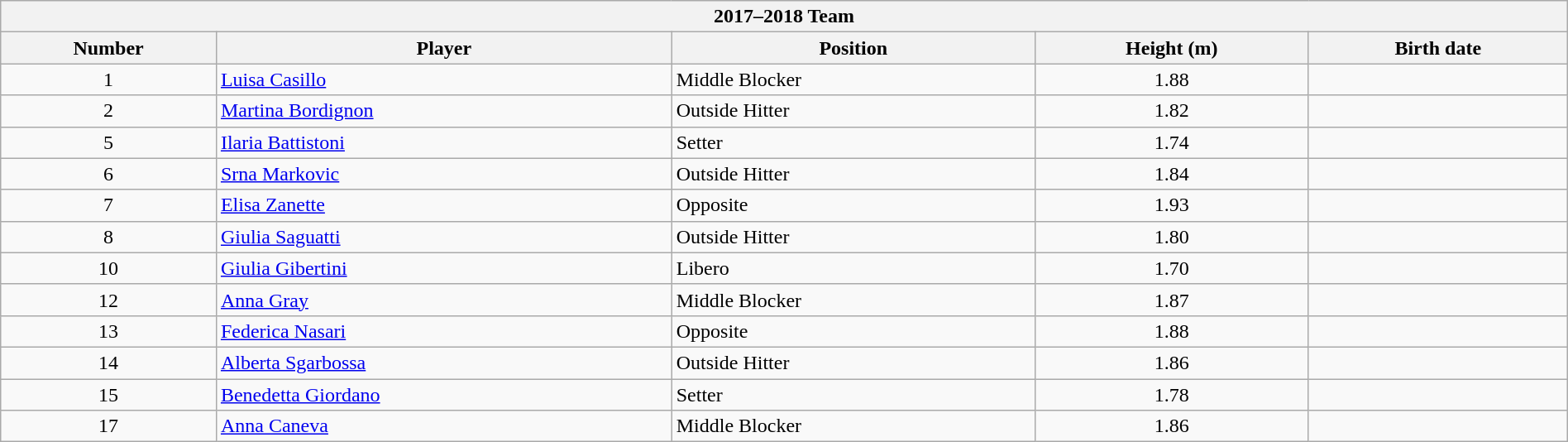<table class="wikitable collapsible collapsed" style="width:100%;">
<tr>
<th colspan=5><strong>2017–2018 Team</strong></th>
</tr>
<tr>
<th>Number</th>
<th>Player</th>
<th>Position</th>
<th>Height (m)</th>
<th>Birth date</th>
</tr>
<tr>
<td align=center>1</td>
<td> <a href='#'>Luisa Casillo</a></td>
<td>Middle Blocker</td>
<td align=center>1.88</td>
<td></td>
</tr>
<tr>
<td align=center>2</td>
<td> <a href='#'>Martina Bordignon</a></td>
<td>Outside Hitter</td>
<td align=center>1.82</td>
<td></td>
</tr>
<tr>
<td align=center>5</td>
<td> <a href='#'>Ilaria Battistoni</a></td>
<td>Setter</td>
<td align=center>1.74</td>
<td></td>
</tr>
<tr>
<td align=center>6</td>
<td> <a href='#'>Srna Markovic</a></td>
<td>Outside Hitter</td>
<td align=center>1.84</td>
<td></td>
</tr>
<tr>
<td align=center>7</td>
<td> <a href='#'>Elisa Zanette</a></td>
<td>Opposite</td>
<td align=center>1.93</td>
<td></td>
</tr>
<tr>
<td align=center>8</td>
<td> <a href='#'>Giulia Saguatti</a></td>
<td>Outside Hitter</td>
<td align=center>1.80</td>
<td></td>
</tr>
<tr>
<td align=center>10</td>
<td> <a href='#'>Giulia Gibertini</a></td>
<td>Libero</td>
<td align=center>1.70</td>
<td></td>
</tr>
<tr>
<td align=center>12</td>
<td> <a href='#'>Anna Gray</a></td>
<td>Middle Blocker</td>
<td align=center>1.87</td>
<td></td>
</tr>
<tr>
<td align=center>13</td>
<td> <a href='#'>Federica Nasari</a></td>
<td>Opposite</td>
<td align=center>1.88</td>
<td></td>
</tr>
<tr>
<td align=center>14</td>
<td> <a href='#'>Alberta Sgarbossa</a></td>
<td>Outside Hitter</td>
<td align=center>1.86</td>
<td></td>
</tr>
<tr>
<td align=center>15</td>
<td> <a href='#'>Benedetta Giordano</a></td>
<td>Setter</td>
<td align=center>1.78</td>
<td></td>
</tr>
<tr>
<td align=center>17</td>
<td> <a href='#'>Anna Caneva</a></td>
<td>Middle Blocker</td>
<td align=center>1.86</td>
<td></td>
</tr>
</table>
